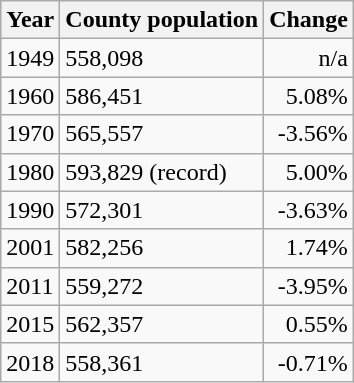<table class="wikitable">
<tr>
<th>Year</th>
<th>County population</th>
<th>Change</th>
</tr>
<tr>
<td>1949</td>
<td>558,098</td>
<td align="right">n/a</td>
</tr>
<tr>
<td>1960</td>
<td> 586,451</td>
<td align="right">5.08%</td>
</tr>
<tr>
<td>1970</td>
<td> 565,557</td>
<td align="right">-3.56%</td>
</tr>
<tr>
<td>1980</td>
<td> 593,829 (record)</td>
<td align="right">5.00%</td>
</tr>
<tr>
<td>1990</td>
<td> 572,301</td>
<td align="right">-3.63%</td>
</tr>
<tr>
<td>2001</td>
<td> 582,256</td>
<td align="right">1.74%</td>
</tr>
<tr>
<td>2011</td>
<td> 559,272</td>
<td align="right">-3.95%</td>
</tr>
<tr>
<td>2015</td>
<td> 562,357</td>
<td align="right">0.55%</td>
</tr>
<tr>
<td>2018</td>
<td> 558,361</td>
<td align="right">-0.71%</td>
</tr>
</table>
